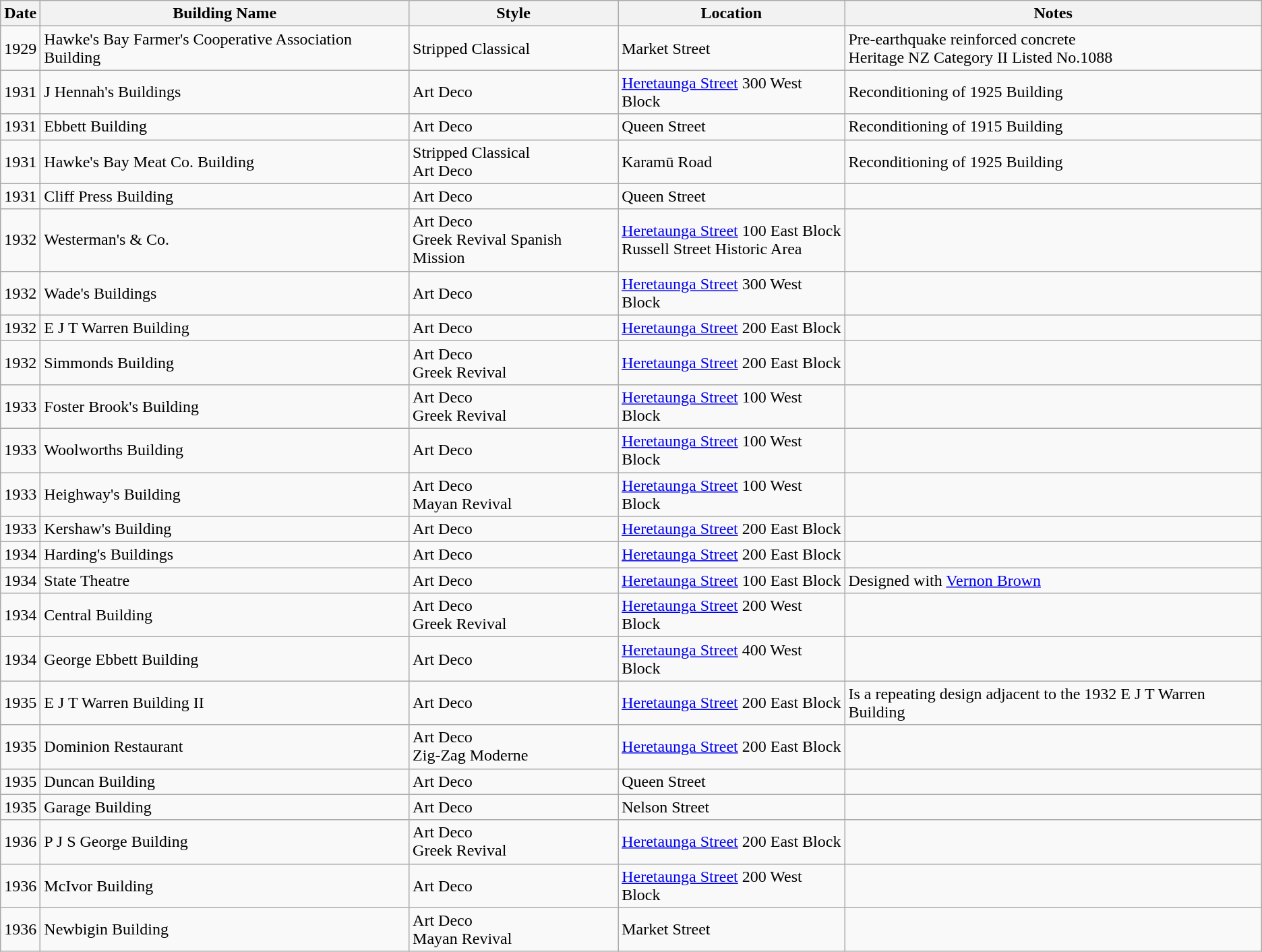<table class="wikitable">
<tr>
<th>Date</th>
<th>Building Name</th>
<th>Style</th>
<th>Location</th>
<th>Notes</th>
</tr>
<tr>
<td>1929</td>
<td>Hawke's Bay Farmer's Cooperative Association Building</td>
<td>Stripped Classical</td>
<td>Market Street</td>
<td>Pre-earthquake reinforced concrete<br>Heritage NZ Category II Listed No.1088</td>
</tr>
<tr>
<td>1931</td>
<td>J Hennah's Buildings</td>
<td>Art Deco</td>
<td><a href='#'>Heretaunga Street</a> 300 West Block</td>
<td>Reconditioning of 1925 Building</td>
</tr>
<tr>
<td>1931</td>
<td>Ebbett Building</td>
<td>Art Deco</td>
<td>Queen Street</td>
<td>Reconditioning of 1915 Building</td>
</tr>
<tr>
<td>1931</td>
<td>Hawke's Bay Meat Co. Building</td>
<td>Stripped Classical<br>Art Deco</td>
<td>Karamū Road</td>
<td>Reconditioning of 1925 Building</td>
</tr>
<tr>
<td>1931</td>
<td>Cliff Press Building</td>
<td>Art Deco</td>
<td>Queen Street</td>
<td></td>
</tr>
<tr>
<td>1932</td>
<td>Westerman's & Co.</td>
<td>Art Deco<br>Greek Revival
Spanish Mission</td>
<td><a href='#'>Heretaunga Street</a> 100 East Block<br>Russell Street Historic Area</td>
<td></td>
</tr>
<tr>
<td>1932</td>
<td>Wade's Buildings</td>
<td>Art Deco</td>
<td><a href='#'>Heretaunga Street</a> 300 West Block</td>
<td></td>
</tr>
<tr>
<td>1932</td>
<td>E J T Warren Building</td>
<td>Art Deco</td>
<td><a href='#'>Heretaunga Street</a> 200 East Block</td>
<td></td>
</tr>
<tr>
<td>1932</td>
<td>Simmonds Building</td>
<td>Art Deco<br>Greek Revival</td>
<td><a href='#'>Heretaunga Street</a> 200 East Block</td>
<td></td>
</tr>
<tr>
<td>1933</td>
<td>Foster Brook's Building</td>
<td>Art Deco<br>Greek Revival</td>
<td><a href='#'>Heretaunga Street</a> 100 West Block</td>
<td></td>
</tr>
<tr>
<td>1933</td>
<td>Woolworths Building</td>
<td>Art Deco</td>
<td><a href='#'>Heretaunga Street</a> 100 West Block</td>
<td></td>
</tr>
<tr>
<td>1933</td>
<td>Heighway's Building</td>
<td>Art Deco<br>Mayan Revival</td>
<td><a href='#'>Heretaunga Street</a> 100 West Block</td>
<td></td>
</tr>
<tr>
<td>1933</td>
<td>Kershaw's Building</td>
<td>Art Deco</td>
<td><a href='#'>Heretaunga Street</a> 200 East Block</td>
<td></td>
</tr>
<tr>
<td>1934</td>
<td>Harding's Buildings</td>
<td>Art Deco</td>
<td><a href='#'>Heretaunga Street</a> 200 East Block</td>
<td></td>
</tr>
<tr>
<td>1934</td>
<td>State Theatre</td>
<td>Art Deco</td>
<td><a href='#'>Heretaunga Street</a> 100 East Block</td>
<td>Designed with <a href='#'>Vernon Brown</a></td>
</tr>
<tr>
<td>1934</td>
<td>Central Building</td>
<td>Art Deco<br>Greek Revival</td>
<td><a href='#'>Heretaunga Street</a> 200 West Block</td>
<td></td>
</tr>
<tr>
<td>1934</td>
<td>George Ebbett Building</td>
<td>Art Deco</td>
<td><a href='#'>Heretaunga Street</a> 400 West Block</td>
<td></td>
</tr>
<tr>
<td>1935</td>
<td>E J T Warren Building II</td>
<td>Art Deco</td>
<td><a href='#'>Heretaunga Street</a> 200 East Block</td>
<td>Is a repeating design adjacent to the 1932 E J T Warren Building</td>
</tr>
<tr>
<td>1935</td>
<td>Dominion Restaurant</td>
<td>Art Deco<br>Zig-Zag Moderne</td>
<td><a href='#'>Heretaunga Street</a> 200 East Block</td>
<td></td>
</tr>
<tr>
<td>1935</td>
<td>Duncan Building</td>
<td>Art Deco</td>
<td>Queen Street</td>
<td></td>
</tr>
<tr>
<td>1935</td>
<td>Garage Building</td>
<td>Art Deco</td>
<td>Nelson Street</td>
<td></td>
</tr>
<tr>
<td>1936</td>
<td>P J S George Building</td>
<td>Art Deco<br>Greek Revival</td>
<td><a href='#'>Heretaunga Street</a> 200 East Block</td>
<td></td>
</tr>
<tr>
<td>1936</td>
<td>McIvor Building</td>
<td>Art Deco</td>
<td><a href='#'>Heretaunga Street</a> 200 West Block</td>
<td></td>
</tr>
<tr>
<td>1936</td>
<td>Newbigin Building</td>
<td>Art Deco<br>Mayan Revival</td>
<td>Market Street</td>
<td></td>
</tr>
</table>
